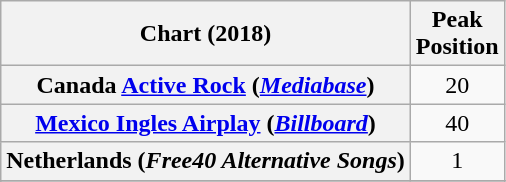<table class="wikitable sortable plainrowheaders">
<tr>
<th>Chart (2018)</th>
<th>Peak<br>Position</th>
</tr>
<tr>
<th scope="row">Canada <a href='#'>Active Rock</a> (<em><a href='#'>Mediabase</a></em>)</th>
<td style="text-align:center;">20</td>
</tr>
<tr>
<th scope="row"><a href='#'>Mexico Ingles Airplay</a> (<em><a href='#'>Billboard</a></em>)</th>
<td style="text-align:center;">40</td>
</tr>
<tr>
<th scope="row">Netherlands (<em>Free40 Alternative Songs</em>)</th>
<td style="text-align:center;">1</td>
</tr>
<tr>
</tr>
<tr>
</tr>
<tr>
</tr>
</table>
